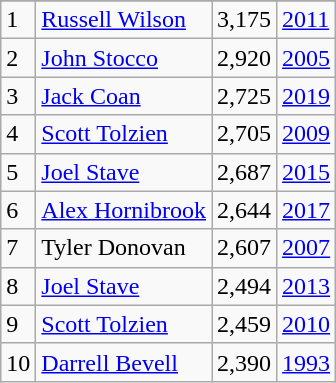<table class="wikitable">
<tr>
</tr>
<tr>
<td>1</td>
<td><a href='#'>Russell Wilson</a></td>
<td>3,175</td>
<td><a href='#'>2011</a></td>
</tr>
<tr>
<td>2</td>
<td><a href='#'>John Stocco</a></td>
<td>2,920</td>
<td><a href='#'>2005</a></td>
</tr>
<tr>
<td>3</td>
<td><a href='#'>Jack Coan</a></td>
<td>2,725</td>
<td><a href='#'>2019</a></td>
</tr>
<tr>
<td>4</td>
<td><a href='#'>Scott Tolzien</a></td>
<td>2,705</td>
<td><a href='#'>2009</a></td>
</tr>
<tr>
<td>5</td>
<td><a href='#'>Joel Stave</a></td>
<td>2,687</td>
<td><a href='#'>2015</a></td>
</tr>
<tr>
<td>6</td>
<td><a href='#'>Alex Hornibrook</a></td>
<td>2,644</td>
<td><a href='#'>2017</a></td>
</tr>
<tr>
<td>7</td>
<td>Tyler Donovan</td>
<td>2,607</td>
<td><a href='#'>2007</a></td>
</tr>
<tr>
<td>8</td>
<td><a href='#'>Joel Stave</a></td>
<td>2,494</td>
<td><a href='#'>2013</a></td>
</tr>
<tr>
<td>9</td>
<td><a href='#'>Scott Tolzien</a></td>
<td>2,459</td>
<td><a href='#'>2010</a></td>
</tr>
<tr>
<td>10</td>
<td><a href='#'>Darrell Bevell</a></td>
<td>2,390</td>
<td><a href='#'>1993</a></td>
</tr>
</table>
